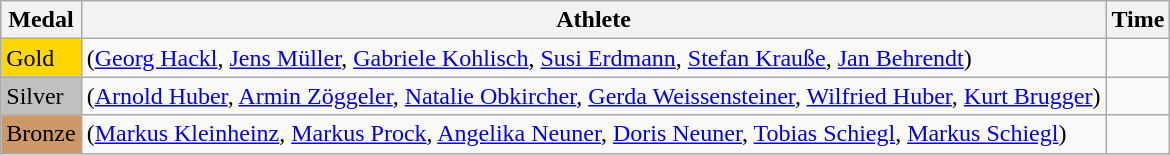<table class="wikitable">
<tr>
<th>Medal</th>
<th>Athlete</th>
<th>Time</th>
</tr>
<tr>
<td bgcolor="gold">Gold</td>
<td> (<a href='#'>Georg Hackl</a>, <a href='#'>Jens Müller</a>, <a href='#'>Gabriele Kohlisch</a>, <a href='#'>Susi Erdmann</a>, <a href='#'>Stefan Krauße</a>, <a href='#'>Jan Behrendt</a>)</td>
<td></td>
</tr>
<tr>
<td bgcolor="silver">Silver</td>
<td> (<a href='#'>Arnold Huber</a>, <a href='#'>Armin Zöggeler</a>, <a href='#'>Natalie Obkircher</a>, <a href='#'>Gerda Weissensteiner</a>, <a href='#'>Wilfried Huber</a>, <a href='#'>Kurt Brugger</a>)</td>
<td></td>
</tr>
<tr>
<td bgcolor="CC9966">Bronze</td>
<td> (<a href='#'>Markus Kleinheinz</a>, <a href='#'>Markus Prock</a>, <a href='#'>Angelika Neuner</a>, <a href='#'>Doris Neuner</a>, <a href='#'>Tobias Schiegl</a>, <a href='#'>Markus Schiegl</a>)</td>
<td></td>
</tr>
</table>
